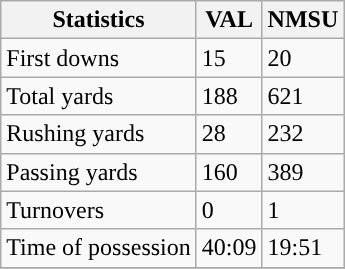<table class="wikitable" style="float: left;">
<tr>
<th>Statistics</th>
<th>VAL</th>
<th>NMSU</th>
</tr>
<tr>
<td>First downs</td>
<td>15</td>
<td>20</td>
</tr>
<tr>
<td>Total yards</td>
<td>188</td>
<td>621</td>
</tr>
<tr>
<td>Rushing yards</td>
<td>28</td>
<td>232</td>
</tr>
<tr>
<td>Passing yards</td>
<td>160</td>
<td>389</td>
</tr>
<tr>
<td>Turnovers</td>
<td>0</td>
<td>1</td>
</tr>
<tr>
<td>Time of possession</td>
<td>40:09</td>
<td>19:51</td>
</tr>
<tr>
</tr>
</table>
